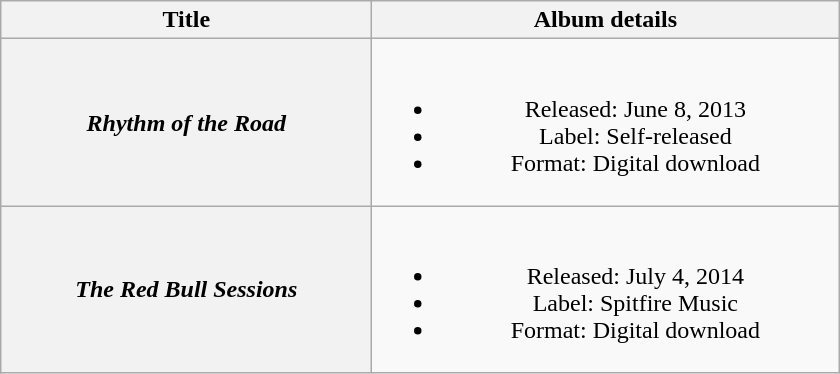<table class="wikitable plainrowheaders" style="text-align:center">
<tr>
<th scope="col" style="width:15em;">Title</th>
<th scope="col" style="width:19em;">Album details</th>
</tr>
<tr>
<th scope="row"><em>Rhythm of the Road</em></th>
<td><br><ul><li>Released: June 8, 2013</li><li>Label: Self-released</li><li>Format: Digital download</li></ul></td>
</tr>
<tr>
<th scope="row"><em>The Red Bull Sessions</em></th>
<td><br><ul><li>Released: July 4, 2014</li><li>Label: Spitfire Music</li><li>Format: Digital download</li></ul></td>
</tr>
</table>
